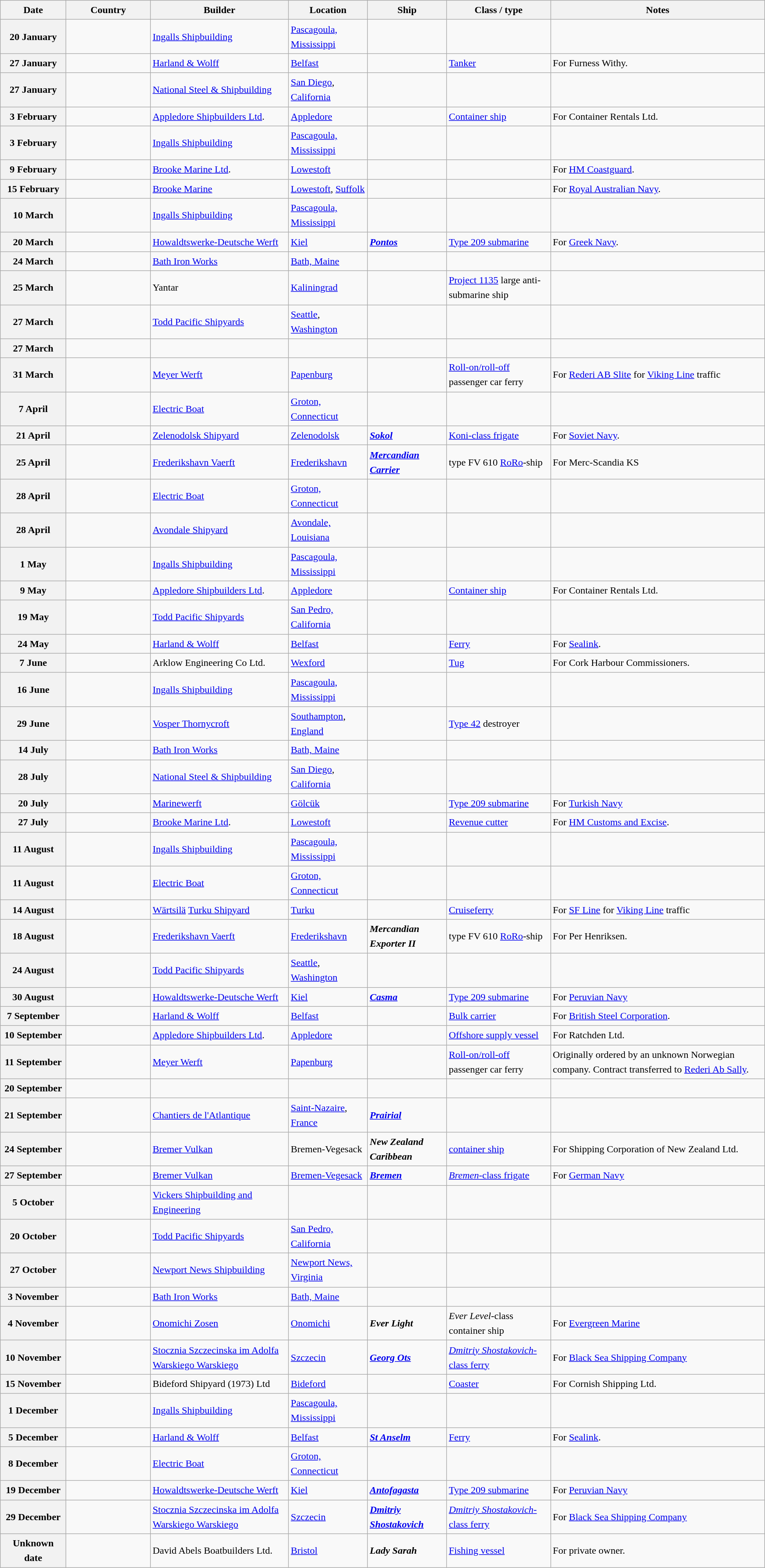<table class="wikitable sortable" style="font-size:1.00em; line-height:1.5em;">
<tr>
<th width="100">Date</th>
<th width="130">Country</th>
<th>Builder</th>
<th>Location</th>
<th>Ship</th>
<th>Class / type</th>
<th>Notes</th>
</tr>
<tr>
<th>20 January</th>
<td></td>
<td><a href='#'>Ingalls Shipbuilding</a></td>
<td><a href='#'>Pascagoula, Mississippi</a></td>
<td><strong></strong></td>
<td></td>
<td></td>
</tr>
<tr ---->
<th>27 January</th>
<td></td>
<td><a href='#'>Harland & Wolff</a></td>
<td><a href='#'>Belfast</a></td>
<td><strong></strong></td>
<td><a href='#'>Tanker</a></td>
<td>For Furness Withy.</td>
</tr>
<tr>
<th>27 January</th>
<td></td>
<td><a href='#'>National Steel & Shipbuilding</a></td>
<td><a href='#'>San Diego</a>, <a href='#'>California</a></td>
<td><strong></strong></td>
<td></td>
<td></td>
</tr>
<tr ---->
<th>3 February</th>
<td></td>
<td><a href='#'>Appledore Shipbuilders Ltd</a>.</td>
<td><a href='#'>Appledore</a></td>
<td><strong></strong></td>
<td><a href='#'>Container ship</a></td>
<td>For Container Rentals Ltd.</td>
</tr>
<tr>
<th>3 February</th>
<td></td>
<td><a href='#'>Ingalls Shipbuilding</a></td>
<td><a href='#'>Pascagoula, Mississippi</a></td>
<td><strong></strong></td>
<td></td>
<td></td>
</tr>
<tr>
<th>9 February</th>
<td></td>
<td><a href='#'>Brooke Marine Ltd</a>.</td>
<td><a href='#'>Lowestoft</a></td>
<td><strong></strong></td>
<td></td>
<td>For <a href='#'>HM Coastguard</a>.</td>
</tr>
<tr>
<th>15 February</th>
<td></td>
<td><a href='#'>Brooke Marine</a></td>
<td><a href='#'>Lowestoft</a>, <a href='#'>Suffolk</a></td>
<td><strong></strong></td>
<td></td>
<td>For <a href='#'>Royal Australian Navy</a>.</td>
</tr>
<tr>
<th>10 March</th>
<td></td>
<td><a href='#'>Ingalls Shipbuilding</a></td>
<td><a href='#'>Pascagoula, Mississippi</a></td>
<td><strong></strong></td>
<td></td>
<td></td>
</tr>
<tr>
<th>20 March</th>
<td></td>
<td><a href='#'>Howaldtswerke-Deutsche Werft</a></td>
<td><a href='#'>Kiel</a></td>
<td><strong><a href='#'><em>Pontos</em></a></strong></td>
<td><a href='#'>Type 209 submarine</a></td>
<td>For <a href='#'>Greek Navy</a>.</td>
</tr>
<tr>
<th>24 March</th>
<td></td>
<td><a href='#'>Bath Iron Works</a></td>
<td><a href='#'>Bath, Maine</a></td>
<td><strong></strong></td>
<td></td>
<td></td>
</tr>
<tr>
<th>25 March</th>
<td></td>
<td>Yantar</td>
<td><a href='#'>Kaliningrad</a></td>
<td><strong></strong></td>
<td><a href='#'>Project 1135</a> large anti-submarine ship</td>
<td></td>
</tr>
<tr>
<th>27 March</th>
<td></td>
<td><a href='#'>Todd Pacific Shipyards</a></td>
<td><a href='#'>Seattle</a>, <a href='#'>Washington</a></td>
<td><strong></strong></td>
<td></td>
<td></td>
</tr>
<tr>
<th>27 March</th>
<td></td>
<td></td>
<td></td>
<td><strong></strong></td>
<td></td>
<td></td>
</tr>
<tr>
<th>31 March</th>
<td></td>
<td><a href='#'>Meyer Werft</a></td>
<td><a href='#'>Papenburg</a></td>
<td><strong></strong></td>
<td><a href='#'>Roll-on/roll-off</a> passenger car ferry</td>
<td>For <a href='#'>Rederi AB Slite</a> for <a href='#'>Viking Line</a> traffic</td>
</tr>
<tr>
<th>7 April</th>
<td></td>
<td><a href='#'>Electric Boat</a></td>
<td><a href='#'>Groton, Connecticut</a></td>
<td><strong></strong></td>
<td></td>
<td></td>
</tr>
<tr>
<th>21 April</th>
<td></td>
<td><a href='#'>Zelenodolsk Shipyard</a></td>
<td><a href='#'>Zelenodolsk</a></td>
<td><strong><a href='#'><em>Sokol</em></a></strong></td>
<td><a href='#'>Koni-class frigate</a></td>
<td>For <a href='#'>Soviet Navy</a>.</td>
</tr>
<tr>
<th>25 April</th>
<td></td>
<td><a href='#'>Frederikshavn Vaerft</a></td>
<td><a href='#'>Frederikshavn</a></td>
<td><strong><a href='#'><em>Mercandian Carrier</em></a></strong></td>
<td>type FV 610 <a href='#'>RoRo</a>-ship</td>
<td>For Merc-Scandia KS</td>
</tr>
<tr>
<th>28 April</th>
<td></td>
<td><a href='#'>Electric Boat</a></td>
<td><a href='#'>Groton, Connecticut</a></td>
<td><strong></strong></td>
<td></td>
<td></td>
</tr>
<tr>
<th>28 April</th>
<td></td>
<td><a href='#'>Avondale Shipyard</a></td>
<td><a href='#'>Avondale, Louisiana</a></td>
<td><strong></strong></td>
<td></td>
<td></td>
</tr>
<tr>
<th>1 May</th>
<td></td>
<td><a href='#'>Ingalls Shipbuilding</a></td>
<td><a href='#'>Pascagoula, Mississippi</a></td>
<td><strong></strong></td>
<td></td>
<td></td>
</tr>
<tr ---->
<th>9 May</th>
<td></td>
<td><a href='#'>Appledore Shipbuilders Ltd</a>.</td>
<td><a href='#'>Appledore</a></td>
<td><strong></strong></td>
<td><a href='#'>Container ship</a></td>
<td>For Container Rentals Ltd.</td>
</tr>
<tr>
<th>19 May</th>
<td></td>
<td><a href='#'>Todd Pacific Shipyards</a></td>
<td><a href='#'>San Pedro, California</a></td>
<td><strong></strong></td>
<td></td>
<td></td>
</tr>
<tr ---->
<th>24 May</th>
<td></td>
<td><a href='#'>Harland & Wolff</a></td>
<td><a href='#'>Belfast</a></td>
<td><strong></strong></td>
<td><a href='#'>Ferry</a></td>
<td>For <a href='#'>Sealink</a>.</td>
</tr>
<tr ---->
<th>7 June</th>
<td></td>
<td>Arklow Engineering Co Ltd.</td>
<td><a href='#'>Wexford</a></td>
<td><strong></strong></td>
<td><a href='#'>Tug</a></td>
<td>For Cork Harbour Commissioners.</td>
</tr>
<tr>
<th>16 June</th>
<td></td>
<td><a href='#'>Ingalls Shipbuilding</a></td>
<td><a href='#'>Pascagoula, Mississippi</a></td>
<td><strong></strong></td>
<td></td>
<td></td>
</tr>
<tr>
<th>29 June</th>
<td></td>
<td><a href='#'>Vosper Thornycroft</a></td>
<td><a href='#'>Southampton</a>, <a href='#'>England</a></td>
<td><strong></strong></td>
<td><a href='#'>Type 42</a> destroyer</td>
<td></td>
</tr>
<tr>
<th>14 July</th>
<td></td>
<td><a href='#'>Bath Iron Works</a></td>
<td><a href='#'>Bath, Maine</a></td>
<td><strong></strong></td>
<td></td>
<td></td>
</tr>
<tr>
<th>28 July</th>
<td></td>
<td><a href='#'>National Steel & Shipbuilding</a></td>
<td><a href='#'>San Diego</a>, <a href='#'>California</a></td>
<td><strong></strong></td>
<td></td>
<td></td>
</tr>
<tr>
<th>20 July</th>
<td></td>
<td><a href='#'>Marinewerft</a></td>
<td><a href='#'>Gölcük</a></td>
<td><strong></strong></td>
<td><a href='#'>Type 209 submarine</a></td>
<td>For <a href='#'>Turkish Navy</a></td>
</tr>
<tr>
<th>27 July</th>
<td></td>
<td><a href='#'>Brooke Marine Ltd</a>.</td>
<td><a href='#'>Lowestoft</a></td>
<td><strong></strong></td>
<td><a href='#'>Revenue cutter</a></td>
<td>For <a href='#'>HM Customs and Excise</a>.</td>
</tr>
<tr>
<th>11 August</th>
<td></td>
<td><a href='#'>Ingalls Shipbuilding</a></td>
<td><a href='#'>Pascagoula, Mississippi</a></td>
<td><strong></strong></td>
<td></td>
<td></td>
</tr>
<tr>
<th>11 August</th>
<td></td>
<td><a href='#'>Electric Boat</a></td>
<td><a href='#'>Groton, Connecticut</a></td>
<td><strong></strong></td>
<td></td>
<td></td>
</tr>
<tr>
<th>14 August</th>
<td></td>
<td><a href='#'>Wärtsilä</a> <a href='#'>Turku Shipyard</a></td>
<td><a href='#'>Turku</a></td>
<td><strong></strong></td>
<td><a href='#'>Cruiseferry</a></td>
<td>For <a href='#'>SF Line</a> for <a href='#'>Viking Line</a> traffic</td>
</tr>
<tr>
<th>18 August</th>
<td></td>
<td><a href='#'>Frederikshavn Vaerft</a></td>
<td><a href='#'>Frederikshavn</a></td>
<td><strong><em>Mercandian Exporter II</em></strong></td>
<td>type FV 610 <a href='#'>RoRo</a>-ship</td>
<td>For Per Henriksen.</td>
</tr>
<tr>
<th>24 August</th>
<td></td>
<td><a href='#'>Todd Pacific Shipyards</a></td>
<td><a href='#'>Seattle</a>, <a href='#'>Washington</a></td>
<td><strong></strong></td>
<td></td>
<td></td>
</tr>
<tr>
<th>30 August</th>
<td></td>
<td><a href='#'>Howaldtswerke-Deutsche Werft</a></td>
<td><a href='#'>Kiel</a></td>
<td><strong><a href='#'><em>Casma</em></a></strong></td>
<td><a href='#'>Type 209 submarine</a></td>
<td>For <a href='#'>Peruvian Navy</a></td>
</tr>
<tr ---->
<th>7 September</th>
<td></td>
<td><a href='#'>Harland & Wolff</a></td>
<td><a href='#'>Belfast</a></td>
<td><strong></strong></td>
<td><a href='#'>Bulk carrier</a></td>
<td>For <a href='#'>British Steel Corporation</a>.</td>
</tr>
<tr ---->
<th>10 September</th>
<td></td>
<td><a href='#'>Appledore Shipbuilders Ltd</a>.</td>
<td><a href='#'>Appledore</a></td>
<td><strong></strong></td>
<td><a href='#'>Offshore supply vessel</a></td>
<td>For Ratchden Ltd.</td>
</tr>
<tr>
<th>11 September</th>
<td></td>
<td><a href='#'>Meyer Werft</a></td>
<td><a href='#'>Papenburg</a></td>
<td><strong></strong></td>
<td><a href='#'>Roll-on/roll-off</a> passenger car ferry</td>
<td>Originally ordered by an unknown Norwegian company. Contract transferred to <a href='#'>Rederi Ab Sally</a>.</td>
</tr>
<tr>
<th>20 September</th>
<td></td>
<td></td>
<td></td>
<td><strong></strong></td>
<td></td>
<td></td>
</tr>
<tr>
<th>21 September</th>
<td></td>
<td><a href='#'>Chantiers de l'Atlantique</a></td>
<td><a href='#'>Saint-Nazaire</a>, <a href='#'>France</a></td>
<td><strong><a href='#'><em>Prairial</em></a></strong></td>
<td></td>
<td></td>
</tr>
<tr>
<th>24 September</th>
<td></td>
<td><a href='#'>Bremer Vulkan</a></td>
<td>Bremen-Vegesack</td>
<td><strong><em>New Zealand Caribbean</em></strong></td>
<td><a href='#'>container ship</a></td>
<td>For Shipping Corporation of New Zealand Ltd.</td>
</tr>
<tr>
<th>27 September</th>
<td></td>
<td><a href='#'>Bremer Vulkan</a></td>
<td><a href='#'>Bremen-Vegesack</a></td>
<td><strong><a href='#'><em>Bremen</em></a></strong></td>
<td><a href='#'><em>Bremen</em>-class frigate</a></td>
<td>For <a href='#'>German Navy</a></td>
</tr>
<tr>
<th>5 October</th>
<td></td>
<td><a href='#'>Vickers Shipbuilding and Engineering</a></td>
<td></td>
<td><strong></strong></td>
<td></td>
<td></td>
</tr>
<tr>
<th>20 October</th>
<td></td>
<td><a href='#'>Todd Pacific Shipyards</a></td>
<td><a href='#'>San Pedro, California</a></td>
<td><strong></strong></td>
<td></td>
<td></td>
</tr>
<tr>
<th>27 October</th>
<td></td>
<td><a href='#'>Newport News Shipbuilding</a></td>
<td><a href='#'>Newport News, Virginia</a></td>
<td><strong></strong></td>
<td></td>
<td></td>
</tr>
<tr>
<th>3 November</th>
<td></td>
<td><a href='#'>Bath Iron Works</a></td>
<td><a href='#'>Bath, Maine</a></td>
<td><strong></strong></td>
<td></td>
<td></td>
</tr>
<tr>
<th>4 November</th>
<td></td>
<td><a href='#'>Onomichi Zosen</a></td>
<td><a href='#'>Onomichi</a></td>
<td><strong><em>Ever Light</em></strong></td>
<td><em>Ever Level</em>-class container ship</td>
<td>For <a href='#'>Evergreen Marine</a></td>
</tr>
<tr>
<th>10 November</th>
<td></td>
<td><a href='#'>Stocznia Szczecinska im Adolfa Warskiego Warskiego</a></td>
<td><a href='#'>Szczecin</a></td>
<td><strong><a href='#'><em>Georg Ots</em></a></strong></td>
<td><a href='#'><em>Dmitriy Shostakovich</em>-class ferry</a></td>
<td>For <a href='#'>Black Sea Shipping Company</a></td>
</tr>
<tr ---->
<th>15 November</th>
<td></td>
<td>Bideford Shipyard (1973) Ltd</td>
<td><a href='#'>Bideford</a></td>
<td><strong></strong></td>
<td><a href='#'>Coaster</a></td>
<td>For Cornish Shipping Ltd.</td>
</tr>
<tr>
<th>1 December</th>
<td></td>
<td><a href='#'>Ingalls Shipbuilding</a></td>
<td><a href='#'>Pascagoula, Mississippi</a></td>
<td><strong></strong></td>
<td></td>
<td></td>
</tr>
<tr ---->
<th>5 December</th>
<td></td>
<td><a href='#'>Harland & Wolff</a></td>
<td><a href='#'>Belfast</a></td>
<td><strong><a href='#'><em>St Anselm</em></a></strong></td>
<td><a href='#'>Ferry</a></td>
<td>For <a href='#'>Sealink</a>.</td>
</tr>
<tr>
<th>8 December</th>
<td></td>
<td><a href='#'>Electric Boat</a></td>
<td><a href='#'>Groton, Connecticut</a></td>
<td><strong></strong></td>
<td></td>
<td></td>
</tr>
<tr>
<th>19 December</th>
<td></td>
<td><a href='#'>Howaldtswerke-Deutsche Werft</a></td>
<td><a href='#'>Kiel</a></td>
<td><strong><a href='#'><em>Antofagasta</em></a></strong></td>
<td><a href='#'>Type 209 submarine</a></td>
<td>For <a href='#'>Peruvian Navy</a></td>
</tr>
<tr>
<th>29 December</th>
<td></td>
<td><a href='#'>Stocznia Szczecinska im Adolfa Warskiego Warskiego</a></td>
<td><a href='#'>Szczecin</a></td>
<td><strong><a href='#'><em>Dmitriy Shostakovich</em></a></strong></td>
<td><a href='#'><em>Dmitriy Shostakovich</em>-class ferry</a></td>
<td>For <a href='#'>Black Sea Shipping Company</a></td>
</tr>
<tr ---->
<th>Unknown date</th>
<td></td>
<td>David Abels Boatbuilders Ltd.</td>
<td><a href='#'>Bristol</a></td>
<td><strong><em>Lady Sarah</em></strong></td>
<td><a href='#'>Fishing vessel</a></td>
<td>For private owner.</td>
</tr>
</table>
